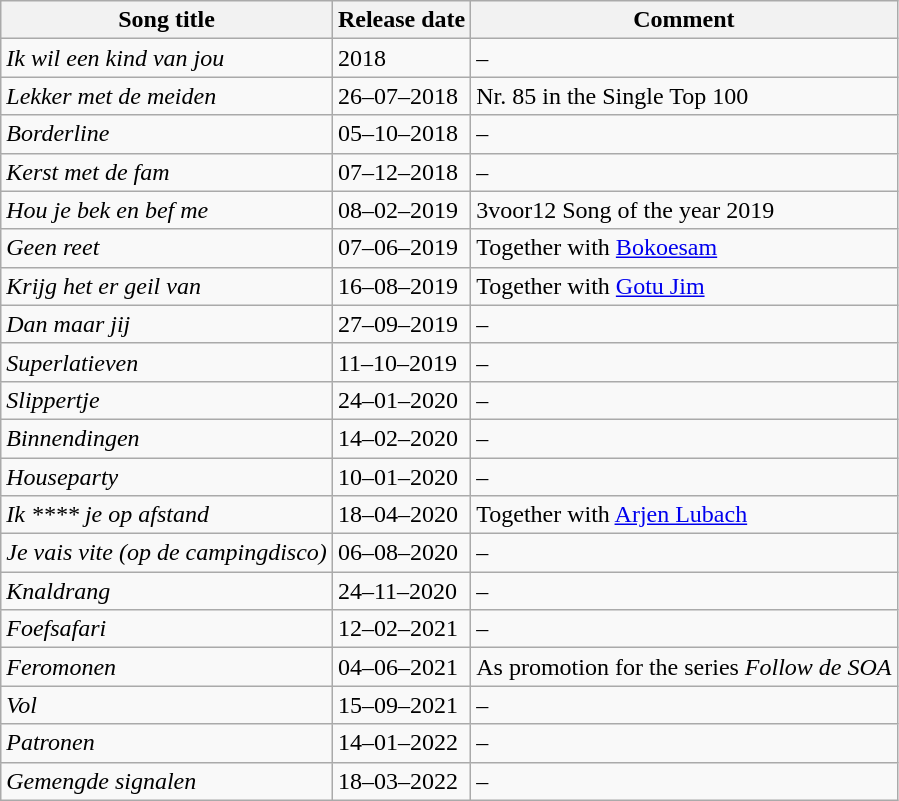<table class="wikitable">
<tr>
<th>Song title</th>
<th>Release date</th>
<th>Comment</th>
</tr>
<tr>
<td align="left"><em>Ik wil een kind van jou</em></td>
<td>2018</td>
<td>–</td>
</tr>
<tr>
<td align="left"><em>Lekker met de meiden</em></td>
<td>26–07–2018</td>
<td>Nr. 85 in the Single Top 100</td>
</tr>
<tr>
<td align="left"><em>Borderline</em></td>
<td>05–10–2018</td>
<td>–</td>
</tr>
<tr>
<td align="left"><em>Kerst met de fam</em></td>
<td>07–12–2018</td>
<td>–</td>
</tr>
<tr>
<td align="left"><em>Hou je bek en bef me</em></td>
<td>08–02–2019</td>
<td>3voor12 Song of the year 2019</td>
</tr>
<tr>
<td align="left"><em>Geen reet</em></td>
<td>07–06–2019</td>
<td>Together with <a href='#'>Bokoesam</a></td>
</tr>
<tr>
<td align="left"><em>Krijg het er geil van</em></td>
<td>16–08–2019</td>
<td>Together with <a href='#'>Gotu Jim</a></td>
</tr>
<tr>
<td align="left"><em>Dan maar jij</em></td>
<td>27–09–2019</td>
<td>–</td>
</tr>
<tr>
<td align="left"><em>Superlatieven</em></td>
<td>11–10–2019</td>
<td>–</td>
</tr>
<tr>
<td align="left"><em>Slippertje</em></td>
<td>24–01–2020</td>
<td>–</td>
</tr>
<tr>
<td align="left"><em>Binnendingen</em></td>
<td>14–02–2020</td>
<td>–</td>
</tr>
<tr>
<td align="left"><em>Houseparty</em></td>
<td>10–01–2020</td>
<td>–</td>
</tr>
<tr>
<td align="left"><em>Ik **** je op afstand</em></td>
<td>18–04–2020</td>
<td>Together with <a href='#'>Arjen Lubach</a></td>
</tr>
<tr>
<td align="left"><em>Je vais vite (op de campingdisco)</em></td>
<td>06–08–2020</td>
<td>–</td>
</tr>
<tr>
<td align="left"><em>Knaldrang</em></td>
<td>24–11–2020</td>
<td>–</td>
</tr>
<tr>
<td align="left"><em>Foefsafari</em></td>
<td>12–02–2021</td>
<td>–</td>
</tr>
<tr>
<td align="left"><em>Feromonen</em></td>
<td>04–06–2021</td>
<td>As promotion for the series <em>Follow de SOA</em></td>
</tr>
<tr>
<td align="left"><em>Vol</em></td>
<td>15–09–2021</td>
<td>–</td>
</tr>
<tr>
<td align="left"><em>Patronen</em></td>
<td>14–01–2022</td>
<td>–</td>
</tr>
<tr>
<td align="left"><em>Gemengde signalen</em></td>
<td>18–03–2022</td>
<td>–</td>
</tr>
</table>
